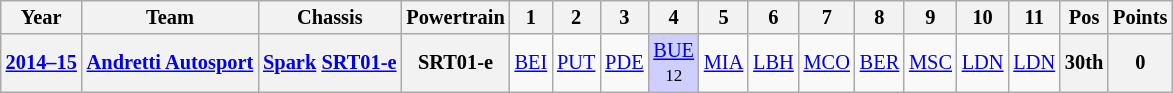<table class="wikitable" style="text-align:center; font-size:85%">
<tr>
<th>Year</th>
<th>Team</th>
<th>Chassis</th>
<th>Powertrain</th>
<th>1</th>
<th>2</th>
<th>3</th>
<th>4</th>
<th>5</th>
<th>6</th>
<th>7</th>
<th>8</th>
<th>9</th>
<th>10</th>
<th>11</th>
<th>Pos</th>
<th>Points</th>
</tr>
<tr>
<th><a href='#'>2014–15</a></th>
<th><a href='#'>Andretti Autosport</a></th>
<th><a href='#'>Spark</a> <a href='#'>SRT01-e</a></th>
<th>SRT01-e</th>
<td><a href='#'>BEI</a></td>
<td><a href='#'>PUT</a></td>
<td><a href='#'>PDE</a></td>
<td style="background:#CFCFFF;"><a href='#'>BUE</a><br><small>12</small></td>
<td><a href='#'>MIA</a></td>
<td><a href='#'>LBH</a></td>
<td><a href='#'>MCO</a></td>
<td><a href='#'>BER</a></td>
<td><a href='#'>MSC</a></td>
<td><a href='#'>LDN</a></td>
<td><a href='#'>LDN</a></td>
<th>30th</th>
<th>0</th>
</tr>
</table>
